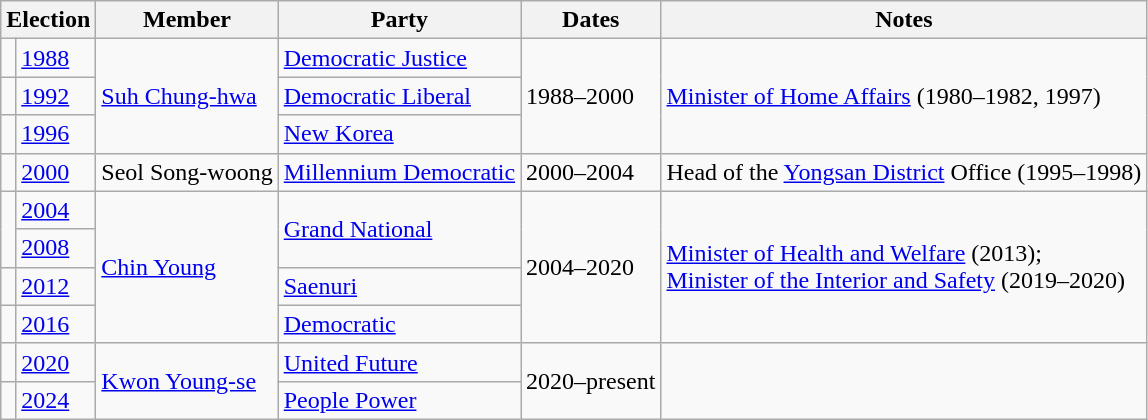<table class="wikitable">
<tr>
<th colspan="2">Election</th>
<th>Member</th>
<th>Party</th>
<th>Dates</th>
<th>Notes</th>
</tr>
<tr>
<td bgcolor=></td>
<td><a href='#'>1988</a></td>
<td rowspan="3"><a href='#'>Suh Chung-hwa</a></td>
<td><a href='#'>Democratic Justice</a></td>
<td rowspan="3">1988–2000</td>
<td rowspan="3"><a href='#'>Minister of Home Affairs</a> (1980–1982, 1997)</td>
</tr>
<tr>
<td bgcolor=></td>
<td><a href='#'>1992</a></td>
<td><a href='#'>Democratic Liberal</a></td>
</tr>
<tr>
<td bgcolor=></td>
<td><a href='#'>1996</a></td>
<td><a href='#'>New Korea</a></td>
</tr>
<tr>
<td bgcolor=></td>
<td><a href='#'>2000</a></td>
<td>Seol Song-woong</td>
<td><a href='#'>Millennium Democratic</a></td>
<td>2000–2004</td>
<td>Head of the <a href='#'>Yongsan District</a> Office (1995–1998)</td>
</tr>
<tr>
<td rowspan="2" bgcolor=></td>
<td><a href='#'>2004</a></td>
<td rowspan="4"><a href='#'>Chin Young</a></td>
<td rowspan="2"><a href='#'>Grand National</a></td>
<td rowspan="4">2004–2020</td>
<td rowspan="4"><a href='#'>Minister of Health and Welfare</a> (2013);<br><a href='#'>Minister of the Interior and Safety</a> (2019–2020)</td>
</tr>
<tr>
<td><a href='#'>2008</a></td>
</tr>
<tr>
<td bgcolor=></td>
<td><a href='#'>2012</a></td>
<td><a href='#'>Saenuri</a></td>
</tr>
<tr>
<td bgcolor=></td>
<td><a href='#'>2016</a></td>
<td><a href='#'>Democratic</a></td>
</tr>
<tr>
<td bgcolor=></td>
<td><a href='#'>2020</a></td>
<td rowspan="2"><a href='#'>Kwon Young-se</a></td>
<td><a href='#'>United Future</a></td>
<td rowspan="2">2020–present</td>
<td rowspan="2"></td>
</tr>
<tr>
<td bgcolor=></td>
<td><a href='#'>2024</a></td>
<td><a href='#'>People Power</a></td>
</tr>
</table>
